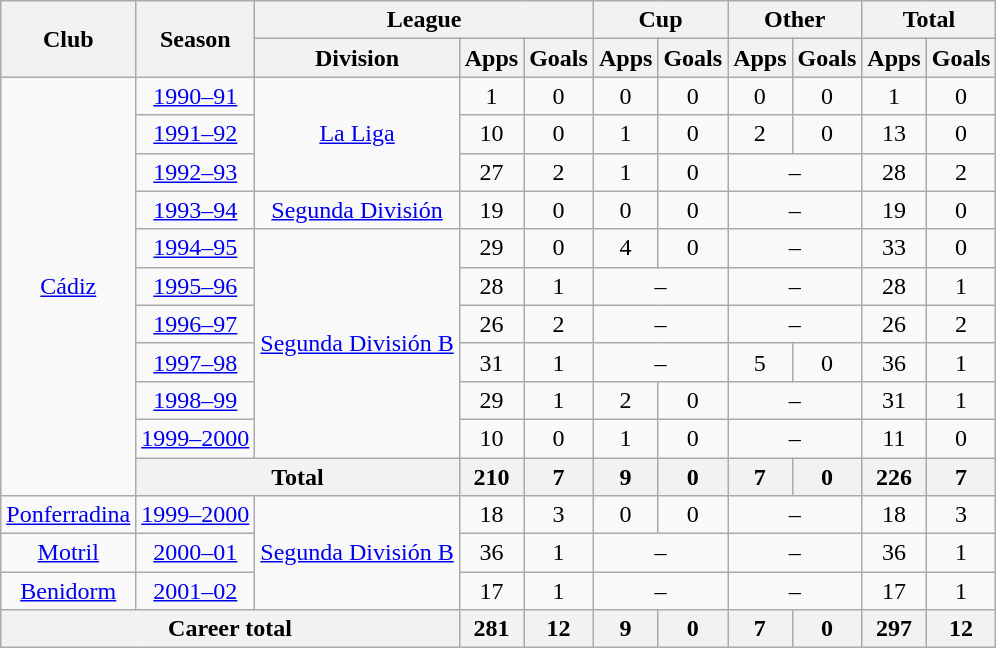<table class="wikitable" style="text-align: center;">
<tr>
<th rowspan="2">Club</th>
<th rowspan="2">Season</th>
<th colspan="3">League</th>
<th colspan="2">Cup</th>
<th colspan="2">Other</th>
<th colspan="2">Total</th>
</tr>
<tr>
<th>Division</th>
<th>Apps</th>
<th>Goals</th>
<th>Apps</th>
<th>Goals</th>
<th>Apps</th>
<th>Goals</th>
<th>Apps</th>
<th>Goals</th>
</tr>
<tr>
<td rowspan="11" valign="center"><a href='#'>Cádiz</a></td>
<td><a href='#'>1990–91</a></td>
<td rowspan="3"><a href='#'>La Liga</a></td>
<td>1</td>
<td>0</td>
<td>0</td>
<td>0</td>
<td>0</td>
<td>0</td>
<td>1</td>
<td>0</td>
</tr>
<tr>
<td><a href='#'>1991–92</a></td>
<td>10</td>
<td>0</td>
<td>1</td>
<td>0</td>
<td>2</td>
<td>0</td>
<td>13</td>
<td>0</td>
</tr>
<tr>
<td><a href='#'>1992–93</a></td>
<td>27</td>
<td>2</td>
<td>1</td>
<td>0</td>
<td colspan="2">–</td>
<td>28</td>
<td>2</td>
</tr>
<tr>
<td><a href='#'>1993–94</a></td>
<td><a href='#'>Segunda División</a></td>
<td>19</td>
<td>0</td>
<td>0</td>
<td>0</td>
<td colspan="2">–</td>
<td>19</td>
<td>0</td>
</tr>
<tr>
<td><a href='#'>1994–95</a></td>
<td rowspan="6"><a href='#'>Segunda División B</a></td>
<td>29</td>
<td>0</td>
<td>4</td>
<td>0</td>
<td colspan="2">–</td>
<td>33</td>
<td>0</td>
</tr>
<tr>
<td><a href='#'>1995–96</a></td>
<td>28</td>
<td>1</td>
<td colspan="2">–</td>
<td colspan="2">–</td>
<td>28</td>
<td>1</td>
</tr>
<tr>
<td><a href='#'>1996–97</a></td>
<td>26</td>
<td>2</td>
<td colspan="2">–</td>
<td colspan="2">–</td>
<td>26</td>
<td>2</td>
</tr>
<tr>
<td><a href='#'>1997–98</a></td>
<td>31</td>
<td>1</td>
<td colspan="2">–</td>
<td>5</td>
<td>0</td>
<td>36</td>
<td>1</td>
</tr>
<tr>
<td><a href='#'>1998–99</a></td>
<td>29</td>
<td>1</td>
<td>2</td>
<td>0</td>
<td colspan="2">–</td>
<td>31</td>
<td>1</td>
</tr>
<tr>
<td><a href='#'>1999–2000</a></td>
<td>10</td>
<td>0</td>
<td>1</td>
<td>0</td>
<td colspan="2">–</td>
<td>11</td>
<td>0</td>
</tr>
<tr>
<th colspan="2">Total</th>
<th>210</th>
<th>7</th>
<th>9</th>
<th>0</th>
<th>7</th>
<th>0</th>
<th>226</th>
<th>7</th>
</tr>
<tr>
<td valign="center"><a href='#'>Ponferradina</a></td>
<td><a href='#'>1999–2000</a></td>
<td rowspan="3"><a href='#'>Segunda División B</a></td>
<td>18</td>
<td>3</td>
<td>0</td>
<td>0</td>
<td colspan="2">–</td>
<td>18</td>
<td>3</td>
</tr>
<tr>
<td valign="center"><a href='#'>Motril</a></td>
<td><a href='#'>2000–01</a></td>
<td>36</td>
<td>1</td>
<td colspan="2">–</td>
<td colspan="2">–</td>
<td>36</td>
<td>1</td>
</tr>
<tr>
<td valign="center"><a href='#'>Benidorm</a></td>
<td><a href='#'>2001–02</a></td>
<td>17</td>
<td>1</td>
<td colspan="2">–</td>
<td colspan="2">–</td>
<td>17</td>
<td>1</td>
</tr>
<tr>
<th colspan="3">Career total</th>
<th>281</th>
<th>12</th>
<th>9</th>
<th>0</th>
<th>7</th>
<th>0</th>
<th>297</th>
<th>12</th>
</tr>
</table>
